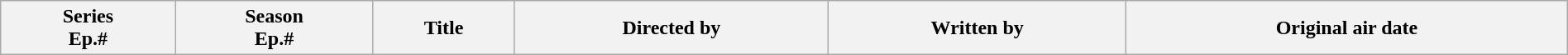<table class="wikitable plainrowheaders" style="width:100%; margin:auto;">
<tr>
<th>Series<br>Ep.#</th>
<th>Season<br>Ep.#</th>
<th>Title</th>
<th>Directed by</th>
<th>Written by</th>
<th>Original air date<br>







</th>
</tr>
</table>
